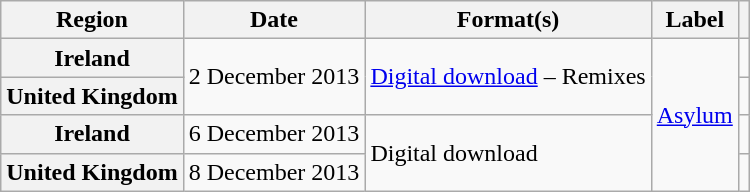<table class="wikitable plainrowheaders">
<tr>
<th scope="col">Region</th>
<th scope="col">Date</th>
<th scope="col">Format(s)</th>
<th scope="col">Label</th>
<th scope="col"></th>
</tr>
<tr>
<th scope="row">Ireland</th>
<td rowspan="2">2 December 2013</td>
<td rowspan="2"><a href='#'>Digital download</a> – Remixes</td>
<td rowspan="5"><a href='#'>Asylum</a></td>
<td align="center"></td>
</tr>
<tr>
<th scope="row">United Kingdom</th>
<td align="center"></td>
</tr>
<tr>
<th scope="row">Ireland</th>
<td>6 December 2013</td>
<td rowspan="2">Digital download</td>
<td align="center"></td>
</tr>
<tr>
<th scope="row">United Kingdom</th>
<td>8 December 2013</td>
<td align="center"></td>
</tr>
</table>
